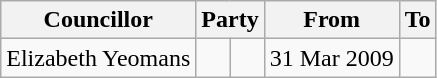<table class=wikitable>
<tr>
<th>Councillor</th>
<th colspan=2>Party</th>
<th>From</th>
<th>To</th>
</tr>
<tr>
<td>Elizabeth Yeomans</td>
<td></td>
<td align=right></td>
<td align=right>31 Mar 2009</td>
</tr>
</table>
